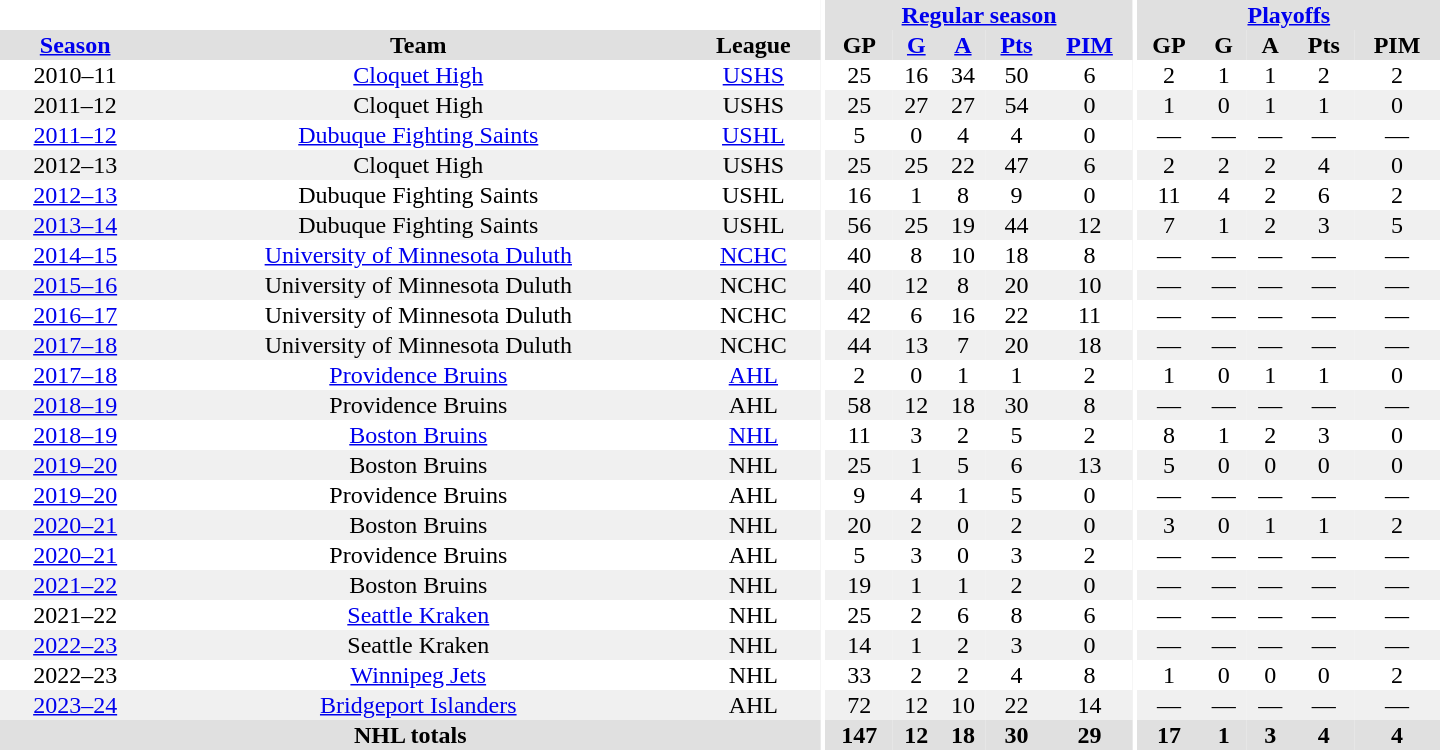<table border="0" cellpadding="1" cellspacing="0" style="text-align:center; width:60em">
<tr bgcolor="#e0e0e0">
<th colspan="3" bgcolor="#ffffff"></th>
<th rowspan="99" bgcolor="#ffffff"></th>
<th colspan="5"><a href='#'>Regular season</a></th>
<th rowspan="99" bgcolor="#ffffff"></th>
<th colspan="5"><a href='#'>Playoffs</a></th>
</tr>
<tr bgcolor="#e0e0e0">
<th><a href='#'>Season</a></th>
<th>Team</th>
<th>League</th>
<th>GP</th>
<th><a href='#'>G</a></th>
<th><a href='#'>A</a></th>
<th><a href='#'>Pts</a></th>
<th><a href='#'>PIM</a></th>
<th>GP</th>
<th>G</th>
<th>A</th>
<th>Pts</th>
<th>PIM</th>
</tr>
<tr>
<td>2010–11</td>
<td><a href='#'>Cloquet High</a></td>
<td><a href='#'>USHS</a></td>
<td>25</td>
<td>16</td>
<td>34</td>
<td>50</td>
<td>6</td>
<td>2</td>
<td>1</td>
<td>1</td>
<td>2</td>
<td>2</td>
</tr>
<tr bgcolor="#f0f0f0">
<td>2011–12</td>
<td>Cloquet High</td>
<td>USHS</td>
<td>25</td>
<td>27</td>
<td>27</td>
<td>54</td>
<td>0</td>
<td>1</td>
<td>0</td>
<td>1</td>
<td>1</td>
<td>0</td>
</tr>
<tr>
<td><a href='#'>2011–12</a></td>
<td><a href='#'>Dubuque Fighting Saints</a></td>
<td><a href='#'>USHL</a></td>
<td>5</td>
<td>0</td>
<td>4</td>
<td>4</td>
<td>0</td>
<td>—</td>
<td>—</td>
<td>—</td>
<td>—</td>
<td>—</td>
</tr>
<tr bgcolor="#f0f0f0">
<td>2012–13</td>
<td>Cloquet High</td>
<td>USHS</td>
<td>25</td>
<td>25</td>
<td>22</td>
<td>47</td>
<td>6</td>
<td>2</td>
<td>2</td>
<td>2</td>
<td>4</td>
<td>0</td>
</tr>
<tr>
<td><a href='#'>2012–13</a></td>
<td>Dubuque Fighting Saints</td>
<td>USHL</td>
<td>16</td>
<td>1</td>
<td>8</td>
<td>9</td>
<td>0</td>
<td>11</td>
<td>4</td>
<td>2</td>
<td>6</td>
<td>2</td>
</tr>
<tr bgcolor="#f0f0f0">
<td><a href='#'>2013–14</a></td>
<td>Dubuque Fighting Saints</td>
<td>USHL</td>
<td>56</td>
<td>25</td>
<td>19</td>
<td>44</td>
<td>12</td>
<td>7</td>
<td>1</td>
<td>2</td>
<td>3</td>
<td>5</td>
</tr>
<tr>
<td><a href='#'>2014–15</a></td>
<td><a href='#'>University of Minnesota Duluth</a></td>
<td><a href='#'>NCHC</a></td>
<td>40</td>
<td>8</td>
<td>10</td>
<td>18</td>
<td>8</td>
<td>—</td>
<td>—</td>
<td>—</td>
<td>—</td>
<td>—</td>
</tr>
<tr bgcolor="#f0f0f0">
<td><a href='#'>2015–16</a></td>
<td>University of Minnesota Duluth</td>
<td>NCHC</td>
<td>40</td>
<td>12</td>
<td>8</td>
<td>20</td>
<td>10</td>
<td>—</td>
<td>—</td>
<td>—</td>
<td>—</td>
<td>—</td>
</tr>
<tr>
<td><a href='#'>2016–17</a></td>
<td>University of Minnesota Duluth</td>
<td>NCHC</td>
<td>42</td>
<td>6</td>
<td>16</td>
<td>22</td>
<td>11</td>
<td>—</td>
<td>—</td>
<td>—</td>
<td>—</td>
<td>—</td>
</tr>
<tr bgcolor="#f0f0f0">
<td><a href='#'>2017–18</a></td>
<td>University of Minnesota Duluth</td>
<td>NCHC</td>
<td>44</td>
<td>13</td>
<td>7</td>
<td>20</td>
<td>18</td>
<td>—</td>
<td>—</td>
<td>—</td>
<td>—</td>
<td>—</td>
</tr>
<tr>
<td><a href='#'>2017–18</a></td>
<td><a href='#'>Providence Bruins</a></td>
<td><a href='#'>AHL</a></td>
<td>2</td>
<td>0</td>
<td>1</td>
<td>1</td>
<td>2</td>
<td>1</td>
<td>0</td>
<td>1</td>
<td>1</td>
<td>0</td>
</tr>
<tr bgcolor="#f0f0f0">
<td><a href='#'>2018–19</a></td>
<td>Providence Bruins</td>
<td>AHL</td>
<td>58</td>
<td>12</td>
<td>18</td>
<td>30</td>
<td>8</td>
<td>—</td>
<td>—</td>
<td>—</td>
<td>—</td>
<td>—</td>
</tr>
<tr>
<td><a href='#'>2018–19</a></td>
<td><a href='#'>Boston Bruins</a></td>
<td><a href='#'>NHL</a></td>
<td>11</td>
<td>3</td>
<td>2</td>
<td>5</td>
<td>2</td>
<td>8</td>
<td>1</td>
<td>2</td>
<td>3</td>
<td>0</td>
</tr>
<tr bgcolor="#f0f0f0">
<td><a href='#'>2019–20</a></td>
<td>Boston Bruins</td>
<td>NHL</td>
<td>25</td>
<td>1</td>
<td>5</td>
<td>6</td>
<td>13</td>
<td>5</td>
<td>0</td>
<td>0</td>
<td>0</td>
<td>0</td>
</tr>
<tr>
<td><a href='#'>2019–20</a></td>
<td>Providence Bruins</td>
<td>AHL</td>
<td>9</td>
<td>4</td>
<td>1</td>
<td>5</td>
<td>0</td>
<td>—</td>
<td>—</td>
<td>—</td>
<td>—</td>
<td>—</td>
</tr>
<tr bgcolor="#f0f0f0">
<td><a href='#'>2020–21</a></td>
<td>Boston Bruins</td>
<td>NHL</td>
<td>20</td>
<td>2</td>
<td>0</td>
<td>2</td>
<td>0</td>
<td>3</td>
<td>0</td>
<td>1</td>
<td>1</td>
<td>2</td>
</tr>
<tr>
<td><a href='#'>2020–21</a></td>
<td>Providence Bruins</td>
<td>AHL</td>
<td>5</td>
<td>3</td>
<td>0</td>
<td>3</td>
<td>2</td>
<td>—</td>
<td>—</td>
<td>—</td>
<td>—</td>
<td>—</td>
</tr>
<tr bgcolor="#f0f0f0">
<td><a href='#'>2021–22</a></td>
<td>Boston Bruins</td>
<td>NHL</td>
<td>19</td>
<td>1</td>
<td>1</td>
<td>2</td>
<td>0</td>
<td>—</td>
<td>—</td>
<td>—</td>
<td>—</td>
<td>—</td>
</tr>
<tr>
<td>2021–22</td>
<td><a href='#'>Seattle Kraken</a></td>
<td>NHL</td>
<td>25</td>
<td>2</td>
<td>6</td>
<td>8</td>
<td>6</td>
<td>—</td>
<td>—</td>
<td>—</td>
<td>—</td>
<td>—</td>
</tr>
<tr bgcolor="#f0f0f0">
<td><a href='#'>2022–23</a></td>
<td>Seattle Kraken</td>
<td>NHL</td>
<td>14</td>
<td>1</td>
<td>2</td>
<td>3</td>
<td>0</td>
<td>—</td>
<td>—</td>
<td>—</td>
<td>—</td>
<td>—</td>
</tr>
<tr>
<td>2022–23</td>
<td><a href='#'>Winnipeg Jets</a></td>
<td>NHL</td>
<td>33</td>
<td>2</td>
<td>2</td>
<td>4</td>
<td>8</td>
<td>1</td>
<td>0</td>
<td>0</td>
<td>0</td>
<td>2</td>
</tr>
<tr bgcolor="#f0f0f0">
<td><a href='#'>2023–24</a></td>
<td><a href='#'>Bridgeport Islanders</a></td>
<td>AHL</td>
<td>72</td>
<td>12</td>
<td>10</td>
<td>22</td>
<td>14</td>
<td>—</td>
<td>—</td>
<td>—</td>
<td>—</td>
<td>—</td>
</tr>
<tr bgcolor="#e0e0e0">
<th colspan="3">NHL totals</th>
<th>147</th>
<th>12</th>
<th>18</th>
<th>30</th>
<th>29</th>
<th>17</th>
<th>1</th>
<th>3</th>
<th>4</th>
<th>4</th>
</tr>
</table>
